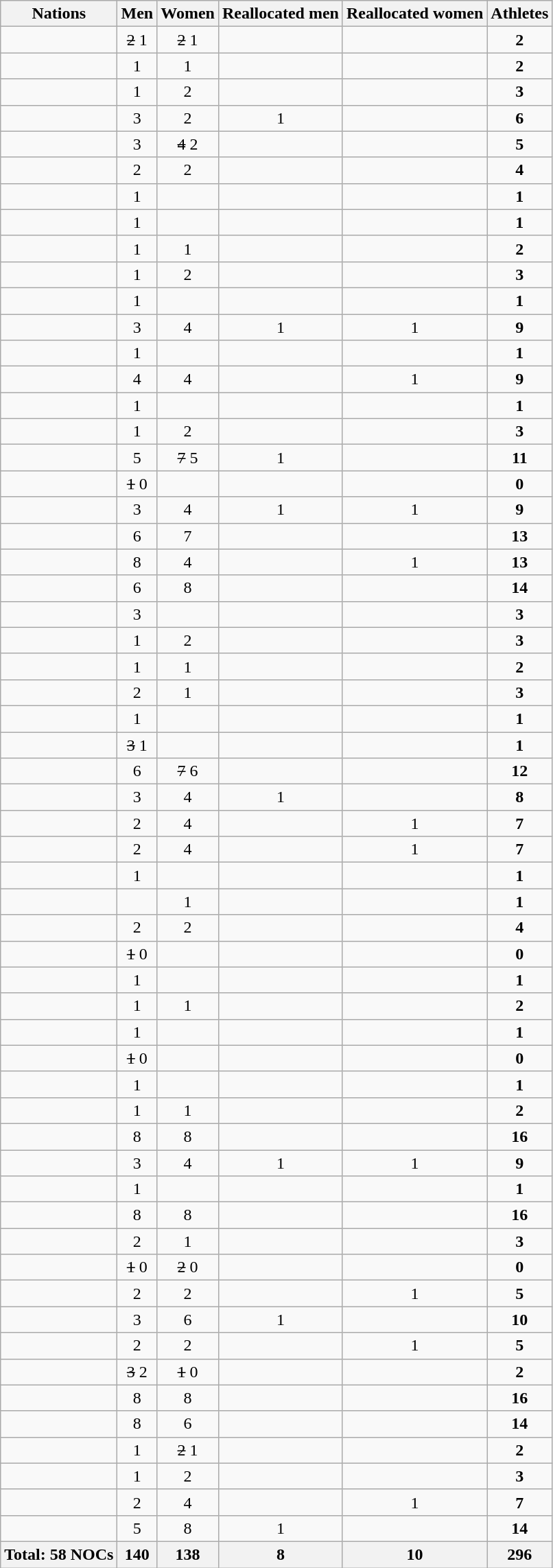<table class="wikitable sortable" style="text-align:center;">
<tr>
<th>Nations</th>
<th>Men</th>
<th>Women</th>
<th>Reallocated men</th>
<th>Reallocated women</th>
<th>Athletes</th>
</tr>
<tr>
<td align="left"></td>
<td><s>2</s> 1</td>
<td><s>2</s> 1</td>
<td></td>
<td></td>
<td><strong>2</strong></td>
</tr>
<tr>
<td align="left"></td>
<td>1</td>
<td>1</td>
<td></td>
<td></td>
<td><strong>2</strong></td>
</tr>
<tr>
<td align="left"></td>
<td>1</td>
<td>2</td>
<td></td>
<td></td>
<td><strong>3</strong></td>
</tr>
<tr>
<td align="left"></td>
<td>3</td>
<td>2</td>
<td>1</td>
<td></td>
<td><strong>6</strong></td>
</tr>
<tr>
<td align="left"></td>
<td>3</td>
<td><s>4</s> 2</td>
<td></td>
<td></td>
<td><strong>5</strong></td>
</tr>
<tr>
<td align="left"></td>
<td>2</td>
<td>2</td>
<td></td>
<td></td>
<td><strong>4</strong></td>
</tr>
<tr>
<td align="left"></td>
<td>1</td>
<td></td>
<td></td>
<td></td>
<td><strong>1</strong></td>
</tr>
<tr>
<td align="left"></td>
<td>1</td>
<td></td>
<td></td>
<td></td>
<td><strong>1</strong></td>
</tr>
<tr>
<td align="left"></td>
<td>1</td>
<td>1</td>
<td></td>
<td></td>
<td><strong>2</strong></td>
</tr>
<tr>
<td align="left"></td>
<td>1</td>
<td>2</td>
<td></td>
<td></td>
<td><strong>3</strong></td>
</tr>
<tr>
<td align="left"></td>
<td>1</td>
<td></td>
<td></td>
<td></td>
<td><strong>1</strong></td>
</tr>
<tr>
<td align="left"></td>
<td>3</td>
<td>4</td>
<td>1</td>
<td>1</td>
<td><strong>9</strong></td>
</tr>
<tr>
<td align="left"></td>
<td>1</td>
<td></td>
<td></td>
<td></td>
<td><strong>1</strong></td>
</tr>
<tr>
<td align="left"></td>
<td>4</td>
<td>4</td>
<td></td>
<td>1</td>
<td><strong>9</strong></td>
</tr>
<tr>
<td align="left"></td>
<td>1</td>
<td></td>
<td></td>
<td></td>
<td><strong>1</strong></td>
</tr>
<tr>
<td align="left"></td>
<td>1</td>
<td>2</td>
<td></td>
<td></td>
<td><strong>3</strong></td>
</tr>
<tr>
<td align="left"></td>
<td>5</td>
<td><s>7</s> 5</td>
<td>1</td>
<td></td>
<td><strong>11</strong></td>
</tr>
<tr>
<td align="left"></td>
<td><s>1</s> 0</td>
<td></td>
<td></td>
<td></td>
<td><strong>0</strong></td>
</tr>
<tr>
<td align="left"></td>
<td>3</td>
<td>4</td>
<td>1</td>
<td>1</td>
<td><strong>9</strong></td>
</tr>
<tr>
<td align="left"></td>
<td>6</td>
<td>7</td>
<td></td>
<td></td>
<td><strong>13</strong></td>
</tr>
<tr>
<td align="left"></td>
<td>8</td>
<td>4</td>
<td></td>
<td>1</td>
<td><strong>13</strong></td>
</tr>
<tr>
<td align="left"></td>
<td>6</td>
<td>8</td>
<td></td>
<td></td>
<td><strong>14</strong></td>
</tr>
<tr>
<td align="left"></td>
<td>3</td>
<td></td>
<td></td>
<td></td>
<td><strong>3</strong></td>
</tr>
<tr>
<td align="left"></td>
<td>1</td>
<td>2</td>
<td></td>
<td></td>
<td><strong>3</strong></td>
</tr>
<tr>
<td align="left"></td>
<td>1</td>
<td>1</td>
<td></td>
<td></td>
<td><strong>2</strong></td>
</tr>
<tr>
<td align="left"></td>
<td>2</td>
<td>1</td>
<td></td>
<td></td>
<td><strong>3</strong></td>
</tr>
<tr>
<td align="left"></td>
<td>1</td>
<td></td>
<td></td>
<td></td>
<td><strong>1</strong></td>
</tr>
<tr>
<td align="left"></td>
<td><s>3</s> 1</td>
<td></td>
<td></td>
<td></td>
<td><strong>1</strong></td>
</tr>
<tr>
<td align="left"></td>
<td>6</td>
<td><s>7</s> 6</td>
<td></td>
<td></td>
<td><strong>12</strong></td>
</tr>
<tr>
<td align="left"></td>
<td>3</td>
<td>4</td>
<td>1</td>
<td></td>
<td><strong>8</strong></td>
</tr>
<tr>
<td align="left"></td>
<td>2</td>
<td>4</td>
<td></td>
<td>1</td>
<td><strong>7</strong></td>
</tr>
<tr>
<td align="left"></td>
<td>2</td>
<td>4</td>
<td></td>
<td>1</td>
<td><strong>7</strong></td>
</tr>
<tr>
<td align="left"></td>
<td>1</td>
<td></td>
<td></td>
<td></td>
<td><strong>1</strong></td>
</tr>
<tr>
<td align="left"></td>
<td></td>
<td>1</td>
<td></td>
<td></td>
<td><strong>1</strong></td>
</tr>
<tr>
<td align="left"></td>
<td>2</td>
<td>2</td>
<td></td>
<td></td>
<td><strong>4</strong></td>
</tr>
<tr>
<td align="left"></td>
<td><s>1</s> 0</td>
<td></td>
<td></td>
<td></td>
<td><strong>0</strong></td>
</tr>
<tr>
<td align="left"></td>
<td>1</td>
<td></td>
<td></td>
<td></td>
<td><strong>1</strong></td>
</tr>
<tr>
<td align="left"></td>
<td>1</td>
<td>1</td>
<td></td>
<td></td>
<td><strong>2</strong></td>
</tr>
<tr>
<td align="left"></td>
<td>1</td>
<td></td>
<td></td>
<td></td>
<td><strong>1</strong></td>
</tr>
<tr>
<td align="left"></td>
<td><s>1</s> 0</td>
<td></td>
<td></td>
<td></td>
<td><strong>0</strong></td>
</tr>
<tr>
<td align="left"></td>
<td>1</td>
<td></td>
<td></td>
<td></td>
<td><strong>1</strong></td>
</tr>
<tr>
<td align="left"></td>
<td>1</td>
<td>1</td>
<td></td>
<td></td>
<td><strong>2</strong></td>
</tr>
<tr>
<td align="left"></td>
<td>8</td>
<td>8</td>
<td></td>
<td></td>
<td><strong>16</strong></td>
</tr>
<tr>
<td align="left"></td>
<td>3</td>
<td>4</td>
<td>1</td>
<td>1</td>
<td><strong>9</strong></td>
</tr>
<tr>
<td align="left"></td>
<td>1</td>
<td></td>
<td></td>
<td></td>
<td><strong>1</strong></td>
</tr>
<tr>
<td align="left"></td>
<td>8</td>
<td>8</td>
<td></td>
<td></td>
<td><strong>16</strong></td>
</tr>
<tr>
<td align="left"></td>
<td>2</td>
<td>1</td>
<td></td>
<td></td>
<td><strong>3</strong></td>
</tr>
<tr>
<td align="left"></td>
<td><s>1</s> 0</td>
<td><s>2</s> 0</td>
<td></td>
<td></td>
<td><strong>0</strong></td>
</tr>
<tr>
<td align="left"></td>
<td>2</td>
<td>2</td>
<td></td>
<td>1</td>
<td><strong>5</strong></td>
</tr>
<tr>
<td align="left"></td>
<td>3</td>
<td>6</td>
<td>1</td>
<td></td>
<td><strong>10</strong></td>
</tr>
<tr>
<td align="left"></td>
<td>2</td>
<td>2</td>
<td></td>
<td>1</td>
<td><strong>5</strong></td>
</tr>
<tr>
<td align="left"></td>
<td><s>3</s> 2</td>
<td><s>1</s> 0</td>
<td></td>
<td></td>
<td><strong>2</strong></td>
</tr>
<tr>
<td align="left"></td>
<td>8</td>
<td>8</td>
<td></td>
<td></td>
<td><strong>16</strong></td>
</tr>
<tr>
<td align="left"></td>
<td>8</td>
<td>6</td>
<td></td>
<td></td>
<td><strong>14</strong></td>
</tr>
<tr>
<td align="left"></td>
<td>1</td>
<td><s>2</s> 1</td>
<td></td>
<td></td>
<td><strong>2</strong></td>
</tr>
<tr>
<td align="left"></td>
<td>1</td>
<td>2</td>
<td></td>
<td></td>
<td><strong>3</strong></td>
</tr>
<tr>
<td align="left"></td>
<td>2</td>
<td>4</td>
<td></td>
<td>1</td>
<td><strong>7</strong></td>
</tr>
<tr>
<td align="left"></td>
<td>5</td>
<td>8</td>
<td>1</td>
<td></td>
<td><strong>14</strong></td>
</tr>
<tr>
<th>Total: 58 NOCs</th>
<th>140</th>
<th>138</th>
<th>8</th>
<th>10</th>
<th>296</th>
</tr>
</table>
